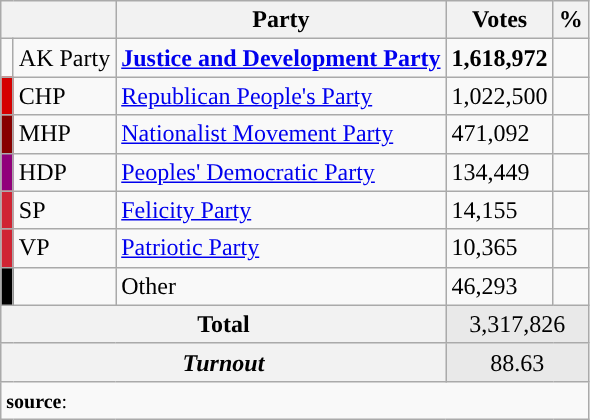<table class="wikitable">
<tr>
<th colspan="2" align="center"></th>
<th align="center">Party</th>
<th align="center">Votes</th>
<th align="center">%</th>
</tr>
<tr align="left">
<td></td>
<td>AK Party</td>
<td><strong><a href='#'>Justice and Development Party</a></strong></td>
<td><strong>1,618,972</strong></td>
<td><strong></strong></td>
</tr>
<tr align="left">
<td bgcolor="#d50000" width="1"></td>
<td>CHP</td>
<td><a href='#'>Republican People's Party</a></td>
<td>1,022,500</td>
<td></td>
</tr>
<tr align="left">
<td bgcolor="#870000" width="1"></td>
<td>MHP</td>
<td><a href='#'>Nationalist Movement Party</a></td>
<td>471,092</td>
<td></td>
</tr>
<tr align="left">
<td bgcolor="#91007B" width="1"></td>
<td>HDP</td>
<td><a href='#'>Peoples' Democratic Party</a></td>
<td>134,449</td>
<td></td>
</tr>
<tr align="left">
<td bgcolor="#D02433" width="1"></td>
<td>SP</td>
<td><a href='#'>Felicity Party</a></td>
<td>14,155</td>
<td></td>
</tr>
<tr align="left">
<td bgcolor="#D02433" width="1"></td>
<td>VP</td>
<td><a href='#'>Patriotic Party</a></td>
<td>10,365</td>
<td></td>
</tr>
<tr align="left">
<td bgcolor=" " width="1"></td>
<td></td>
<td>Other</td>
<td>46,293</td>
<td></td>
</tr>
<tr align="left" style="background-color:#E9E9E9">
<th colspan="3" align="center"><strong>Total</strong></th>
<td colspan="5" align="center">3,317,826</td>
</tr>
<tr align="left" style="background-color:#E9E9E9">
<th colspan="3" align="center"><em>Turnout</em></th>
<td colspan="5" align="center">88.63</td>
</tr>
<tr>
<td colspan="9" align="left"><small><strong>source</strong>: </small></td>
</tr>
</table>
